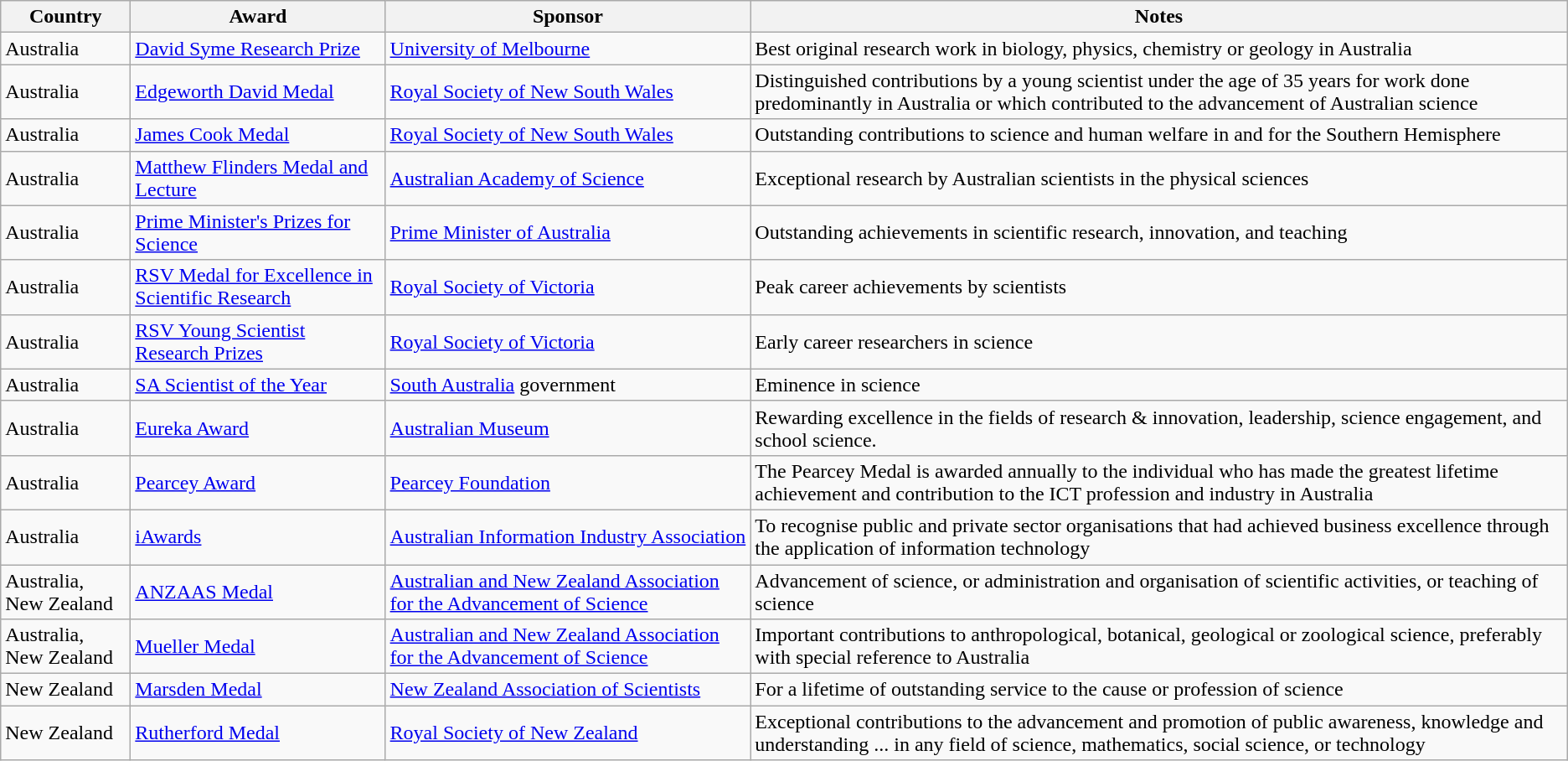<table class="wikitable sortable">
<tr>
<th style="width:6em;">Country</th>
<th>Award</th>
<th>Sponsor</th>
<th>Notes</th>
</tr>
<tr>
<td>Australia</td>
<td><a href='#'>David Syme Research Prize</a></td>
<td><a href='#'>University of Melbourne</a></td>
<td>Best original research work in biology, physics, chemistry or geology in Australia</td>
</tr>
<tr>
<td>Australia</td>
<td><a href='#'>Edgeworth David Medal</a></td>
<td><a href='#'>Royal Society of New South Wales</a></td>
<td>Distinguished contributions by a young scientist under the age of 35 years for work done predominantly in Australia or which contributed to the advancement of Australian science</td>
</tr>
<tr>
<td>Australia</td>
<td><a href='#'>James Cook Medal</a></td>
<td><a href='#'>Royal Society of New South Wales</a></td>
<td>Outstanding contributions to science and human welfare in and for the Southern Hemisphere</td>
</tr>
<tr>
<td>Australia</td>
<td><a href='#'>Matthew Flinders Medal and Lecture</a></td>
<td><a href='#'>Australian Academy of Science</a></td>
<td>Exceptional research by Australian scientists in the physical sciences</td>
</tr>
<tr>
<td>Australia</td>
<td><a href='#'>Prime Minister's Prizes for Science</a></td>
<td><a href='#'>Prime Minister of Australia</a></td>
<td>Outstanding achievements in scientific research, innovation, and teaching</td>
</tr>
<tr>
<td>Australia</td>
<td><a href='#'>RSV Medal for Excellence in Scientific Research</a></td>
<td><a href='#'>Royal Society of Victoria</a></td>
<td>Peak career achievements by scientists</td>
</tr>
<tr>
<td>Australia</td>
<td><a href='#'>RSV Young Scientist Research Prizes</a></td>
<td><a href='#'>Royal Society of Victoria</a></td>
<td>Early career researchers in science</td>
</tr>
<tr>
<td>Australia</td>
<td><a href='#'>SA Scientist of the Year</a></td>
<td><a href='#'>South Australia</a> government</td>
<td>Eminence in science</td>
</tr>
<tr>
<td>Australia</td>
<td><a href='#'>Eureka Award</a></td>
<td><a href='#'>Australian Museum</a></td>
<td>Rewarding excellence in the fields of research & innovation, leadership, science engagement, and school science.</td>
</tr>
<tr>
<td>Australia</td>
<td><a href='#'>Pearcey Award</a></td>
<td><a href='#'>Pearcey Foundation</a></td>
<td>The Pearcey Medal is awarded annually to the individual who has made the greatest lifetime achievement and contribution to the ICT profession and industry in Australia</td>
</tr>
<tr>
<td>Australia</td>
<td><a href='#'>iAwards</a></td>
<td><a href='#'>Australian Information Industry Association</a></td>
<td>To recognise public and private sector organisations that had achieved business excellence through the application of information technology</td>
</tr>
<tr>
<td>Australia, New Zealand</td>
<td><a href='#'>ANZAAS Medal</a></td>
<td><a href='#'>Australian and New Zealand Association for the Advancement of Science</a></td>
<td>Advancement of science, or administration and organisation of scientific activities, or teaching of science</td>
</tr>
<tr>
<td>Australia, New Zealand</td>
<td><a href='#'>Mueller Medal</a></td>
<td><a href='#'>Australian and New Zealand Association for the Advancement of Science</a></td>
<td>Important contributions to anthropological, botanical, geological or zoological science, preferably with special reference to Australia</td>
</tr>
<tr>
<td>New Zealand</td>
<td><a href='#'>Marsden Medal</a></td>
<td><a href='#'>New Zealand Association of Scientists</a></td>
<td>For a lifetime of outstanding service to the cause or profession of science</td>
</tr>
<tr>
<td>New Zealand</td>
<td><a href='#'>Rutherford Medal</a></td>
<td><a href='#'>Royal Society of New Zealand</a></td>
<td>Exceptional contributions to the advancement and promotion of public awareness, knowledge and understanding ... in any field of science, mathematics, social science, or technology</td>
</tr>
</table>
